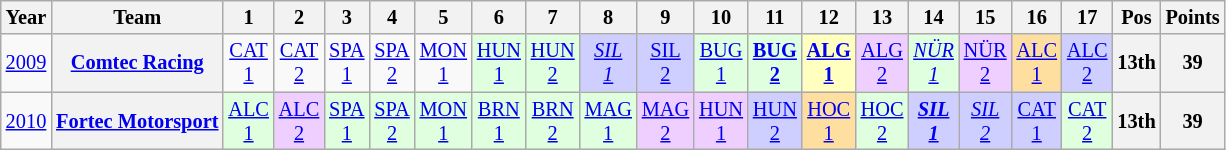<table class="wikitable" style="text-align:center; font-size:85%">
<tr>
<th>Year</th>
<th>Team</th>
<th>1</th>
<th>2</th>
<th>3</th>
<th>4</th>
<th>5</th>
<th>6</th>
<th>7</th>
<th>8</th>
<th>9</th>
<th>10</th>
<th>11</th>
<th>12</th>
<th>13</th>
<th>14</th>
<th>15</th>
<th>16</th>
<th>17</th>
<th>Pos</th>
<th>Points</th>
</tr>
<tr>
<td><a href='#'>2009</a></td>
<th nowrap><a href='#'>Comtec Racing</a></th>
<td><a href='#'>CAT<br>1</a></td>
<td><a href='#'>CAT<br>2</a></td>
<td><a href='#'>SPA<br>1</a></td>
<td><a href='#'>SPA<br>2</a></td>
<td><a href='#'>MON<br>1</a></td>
<td style="background:#DFFFDF;"><a href='#'>HUN<br>1</a><br></td>
<td style="background:#DFFFDF;"><a href='#'>HUN<br>2</a><br></td>
<td style="background:#CFCFFF;"><em><a href='#'>SIL<br>1</a></em><br></td>
<td style="background:#CFCFFF;"><a href='#'>SIL<br>2</a><br></td>
<td style="background:#DFFFDF;"><a href='#'>BUG<br>1</a><br></td>
<td style="background:#DFFFDF;"><strong><a href='#'>BUG<br>2</a></strong><br></td>
<td style="background:#FFFFBF;"><strong><a href='#'>ALG<br>1</a></strong><br></td>
<td style="background:#EFCFFF;"><a href='#'>ALG<br>2</a><br></td>
<td style="background:#DFFFDF;"><em><a href='#'>NÜR<br>1</a></em><br></td>
<td style="background:#EFCFFF;"><a href='#'>NÜR<br>2</a><br></td>
<td style="background:#FFDF9F;"><a href='#'>ALC<br>1</a><br></td>
<td style="background:#CFCFFF;"><a href='#'>ALC<br>2</a><br></td>
<th>13th</th>
<th>39</th>
</tr>
<tr>
<td><a href='#'>2010</a></td>
<th nowrap><a href='#'>Fortec Motorsport</a></th>
<td style="background:#DFFFDF;"><a href='#'>ALC<br>1</a><br></td>
<td style="background:#EFCFFF;"><a href='#'>ALC<br>2</a><br></td>
<td style="background:#DFFFDF;"><a href='#'>SPA<br>1</a><br></td>
<td style="background:#DFFFDF;"><a href='#'>SPA<br>2</a><br></td>
<td style="background:#DFFFDF;"><a href='#'>MON<br>1</a><br></td>
<td style="background:#DFFFDF;"><a href='#'>BRN<br>1</a><br></td>
<td style="background:#DFFFDF;"><a href='#'>BRN<br>2</a><br></td>
<td style="background:#DFFFDF;"><a href='#'>MAG<br>1</a><br></td>
<td style="background:#EFCFFF;"><a href='#'>MAG<br>2</a><br></td>
<td style="background:#EFCFFF;"><a href='#'>HUN<br>1</a><br></td>
<td style="background:#CFCFFF;"><a href='#'>HUN<br>2</a><br></td>
<td style="background:#FFDF9F;"><a href='#'>HOC<br>1</a><br></td>
<td style="background:#DFFFDF;"><a href='#'>HOC<br>2</a><br></td>
<td style="background:#CFCFFF;"><strong><em><a href='#'>SIL<br>1</a></em></strong><br></td>
<td style="background:#CFCFFF;"><em><a href='#'>SIL<br>2</a></em><br></td>
<td style="background:#CFCFFF;"><a href='#'>CAT<br>1</a><br></td>
<td style="background:#DFFFDF;"><a href='#'>CAT<br>2</a><br></td>
<th>13th</th>
<th>39</th>
</tr>
</table>
